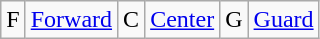<table class="wikitable">
<tr>
<td style="text-align:center;">F</td>
<td><a href='#'>Forward</a></td>
<td style="text-align:center;">C</td>
<td><a href='#'>Center</a></td>
<td style="text-align:center;">G</td>
<td><a href='#'>Guard</a></td>
</tr>
</table>
